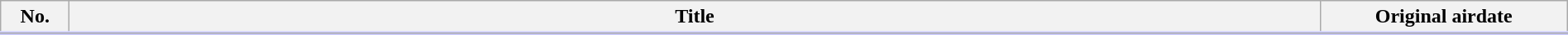<table class="wikitable" style="width:100%; margin:auto; background:#FFF;">
<tr style="border-bottom: 3px solid #CCF">
<th style="width:3em;">No.</th>
<th>Title</th>
<th style="width:12em;">Original airdate</th>
</tr>
<tr>
</tr>
</table>
